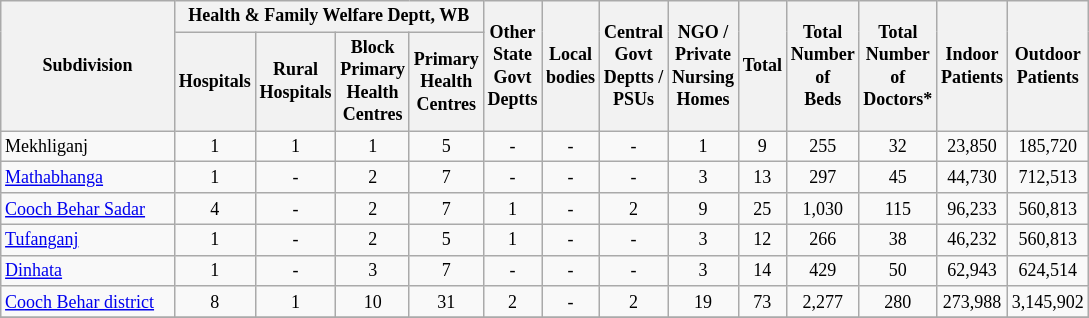<table class="wikitable" style="text-align:center;font-size: 9pt">
<tr>
<th width="110" rowspan="2">Subdivision</th>
<th width="160" colspan="4" rowspan="1">Health & Family Welfare Deptt, WB</th>
<th widthspan="110" rowspan="2">Other<br>State<br>Govt<br>Deptts</th>
<th widthspan="110" rowspan="2">Local<br>bodies</th>
<th widthspan="110" rowspan="2">Central<br>Govt<br>Deptts /<br>PSUs</th>
<th widthspan="110" rowspan="2">NGO /<br>Private<br>Nursing<br>Homes</th>
<th widthspan="110" rowspan="2">Total</th>
<th widthspan="110" rowspan="2">Total<br>Number<br>of<br>Beds</th>
<th widthspan="110" rowspan="2">Total<br>Number<br>of<br>Doctors*</th>
<th widthspan="130" rowspan="2">Indoor<br>Patients</th>
<th widthspan="130" rowspan="2">Outdoor<br>Patients</th>
</tr>
<tr>
<th width="40">Hospitals<br></th>
<th width="40">Rural<br>Hospitals<br></th>
<th width="40">Block<br>Primary<br>Health<br>Centres<br></th>
<th width="40">Primary<br>Health<br>Centres<br></th>
</tr>
<tr>
<td align=left>Mekhliganj</td>
<td align="center">1</td>
<td align="center">1</td>
<td align="center">1</td>
<td align="center">5</td>
<td align="center">-</td>
<td align="center">-</td>
<td align="center">-</td>
<td align="center">1</td>
<td align="center">9</td>
<td align="center">255</td>
<td align="center">32</td>
<td align="center">23,850</td>
<td align="center">185,720</td>
</tr>
<tr>
<td align=left><a href='#'>Mathabhanga</a></td>
<td align="center">1</td>
<td align="center">-</td>
<td align="center">2</td>
<td align="center">7</td>
<td align="center">-</td>
<td align="center">-</td>
<td align="center">-</td>
<td align="center">3</td>
<td align="center">13</td>
<td align="center">297</td>
<td align="center">45</td>
<td align="center">44,730</td>
<td align="center">712,513</td>
</tr>
<tr>
<td align=left><a href='#'>Cooch Behar Sadar</a></td>
<td align="center">4</td>
<td align="center">-</td>
<td align="center">2</td>
<td align="center">7</td>
<td align="center">1</td>
<td align="center">-</td>
<td align="center">2</td>
<td align="center">9</td>
<td align="center">25</td>
<td align="center">1,030</td>
<td align="center">115</td>
<td align="center">96,233</td>
<td align="center">560,813</td>
</tr>
<tr>
<td align=left><a href='#'>Tufanganj</a></td>
<td align="center">1</td>
<td align="center">-</td>
<td align="center">2</td>
<td align="center">5</td>
<td align="center">1</td>
<td align="center">-</td>
<td align="center">-</td>
<td align="center">3</td>
<td align="center">12</td>
<td align="center">266</td>
<td align="center">38</td>
<td align="center">46,232</td>
<td align="center">560,813</td>
</tr>
<tr>
<td align=left><a href='#'>Dinhata</a></td>
<td align="center">1</td>
<td align="center">-</td>
<td align="center">3</td>
<td align="center">7</td>
<td align="center">-</td>
<td align="center">-</td>
<td align="center">-</td>
<td align="center">3</td>
<td align="center">14</td>
<td align="center">429</td>
<td align="center">50</td>
<td align="center">62,943</td>
<td align="center">624,514</td>
</tr>
<tr>
<td align=left><a href='#'>Cooch Behar district</a></td>
<td align="center">8</td>
<td align="center">1</td>
<td align="center">10</td>
<td align="center">31</td>
<td align="center">2</td>
<td align="center">-</td>
<td align="center">2</td>
<td align="center">19</td>
<td align="center">73</td>
<td align="center">2,277</td>
<td align="center">280</td>
<td align="center">273,988</td>
<td align="center">3,145,902</td>
</tr>
<tr>
</tr>
</table>
